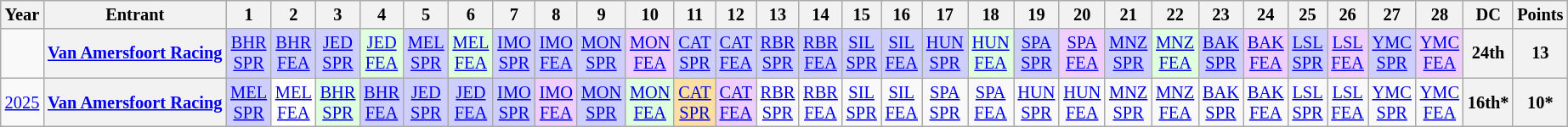<table class="wikitable" style="text-align:center; font-size:85%;">
<tr>
<th scope="col">Year</th>
<th scope="col">Entrant</th>
<th scope="col">1</th>
<th scope="col">2</th>
<th scope="col">3</th>
<th scope="col">4</th>
<th scope="col">5</th>
<th scope="col">6</th>
<th scope="col">7</th>
<th scope="col">8</th>
<th scope="col">9</th>
<th scope="col">10</th>
<th scope="col">11</th>
<th scope="col">12</th>
<th scope="col">13</th>
<th scope="col">14</th>
<th scope="col">15</th>
<th scope="col">16</th>
<th scope="col">17</th>
<th scope="col">18</th>
<th scope="col">19</th>
<th scope="col">20</th>
<th scope="col">21</th>
<th scope="col">22</th>
<th scope="col">23</th>
<th scope="col">24</th>
<th scope="col">25</th>
<th scope="col">26</th>
<th scope="col">27</th>
<th scope="col">28</th>
<th scope="col">DC</th>
<th scope="col">Points</th>
</tr>
<tr>
<td scope="row"></td>
<th><a href='#'>Van Amersfoort Racing</a></th>
<td style="background:#CFCFFF;"><a href='#'>BHR<br>SPR</a><br></td>
<td style="background:#CFCFFF;"><a href='#'>BHR<br>FEA</a><br></td>
<td style="background:#CFCFFF;"><a href='#'>JED<br>SPR</a><br></td>
<td style="background:#DFFFDF;"><a href='#'>JED<br>FEA</a><br></td>
<td style="background:#CFCFFF;"><a href='#'>MEL<br>SPR</a><br></td>
<td style="background:#DFFFDF;"><a href='#'>MEL<br>FEA</a><br></td>
<td style="background:#CFCFFF;"><a href='#'>IMO<br>SPR</a><br></td>
<td style="background:#CFCFFF;"><a href='#'>IMO<br>FEA</a><br></td>
<td style="background:#CFCFFF;"><a href='#'>MON<br>SPR</a><br></td>
<td style="background:#EFCFFF;"><a href='#'>MON<br>FEA</a><br></td>
<td style="background:#CFCFFF;"><a href='#'>CAT<br>SPR</a><br></td>
<td style="background:#CFCFFF;"><a href='#'>CAT<br>FEA</a><br></td>
<td style="background:#CFCFFF;"><a href='#'>RBR<br>SPR</a><br></td>
<td style="background:#CFCFFF;"><a href='#'>RBR<br>FEA</a><br></td>
<td style="background:#CFCFFF;"><a href='#'>SIL<br>SPR</a><br></td>
<td style="background:#CFCFFF;"><a href='#'>SIL<br>FEA</a><br></td>
<td style="background:#CFCFFF;"><a href='#'>HUN<br>SPR</a><br></td>
<td style="background:#DFFFDF;"><a href='#'>HUN<br>FEA</a><br></td>
<td style="background:#CFCFFF;"><a href='#'>SPA<br>SPR</a><br></td>
<td style="background:#EFCFFF;"><a href='#'>SPA<br>FEA</a><br></td>
<td style="background:#CFCFFF;"><a href='#'>MNZ<br>SPR</a><br></td>
<td style="background:#DFFFDF;"><a href='#'>MNZ<br>FEA</a><br></td>
<td style="background:#CFCFFF;"><a href='#'>BAK<br>SPR</a><br></td>
<td style="background:#EFCFFF;"><a href='#'>BAK<br>FEA</a><br></td>
<td style="background:#CFCFFF;"><a href='#'>LSL<br>SPR</a><br></td>
<td style="background:#EFCFFF;"><a href='#'>LSL<br>FEA</a><br></td>
<td style="background:#CFCFFF;"><a href='#'>YMC<br>SPR</a><br></td>
<td style="background:#EFCFFF;"><a href='#'>YMC<br>FEA</a><br></td>
<th>24th</th>
<th>13</th>
</tr>
<tr>
<td><a href='#'>2025</a></td>
<th><a href='#'>Van Amersfoort Racing</a></th>
<td style="background:#CFCFFF;"><a href='#'>MEL<br>SPR</a><br></td>
<td style="background:#FFFFFF;"><a href='#'>MEL<br>FEA</a><br></td>
<td style="background:#DFFFDF;"><a href='#'>BHR<br>SPR</a><br></td>
<td style="background:#CFCFFF;"><a href='#'>BHR<br>FEA</a><br></td>
<td style="background:#CFCFFF;"><a href='#'>JED<br>SPR</a><br></td>
<td style="background:#CFCFFF;"><a href='#'>JED<br>FEA</a><br></td>
<td style="background:#CFCFFF;"><a href='#'>IMO<br>SPR</a><br></td>
<td style="background:#EFCFFF;"><a href='#'>IMO<br>FEA</a><br></td>
<td style="background:#CFCFFF;"><a href='#'>MON<br>SPR</a><br></td>
<td style="background:#DFFFDF;"><a href='#'>MON<br>FEA</a><br></td>
<td style="background:#FFDF9F;"><a href='#'>CAT<br>SPR</a><br></td>
<td style="background:#EFCFFF;"><a href='#'>CAT<br>FEA</a><br></td>
<td><a href='#'>RBR<br>SPR</a></td>
<td><a href='#'>RBR<br>FEA</a></td>
<td><a href='#'>SIL<br>SPR</a></td>
<td><a href='#'>SIL<br>FEA</a></td>
<td><a href='#'>SPA<br>SPR</a></td>
<td><a href='#'>SPA<br>FEA</a></td>
<td><a href='#'>HUN<br>SPR</a></td>
<td><a href='#'>HUN<br>FEA</a></td>
<td><a href='#'>MNZ<br>SPR</a></td>
<td><a href='#'>MNZ<br>FEA</a></td>
<td><a href='#'>BAK<br>SPR</a></td>
<td><a href='#'>BAK<br>FEA</a></td>
<td><a href='#'>LSL<br>SPR</a></td>
<td><a href='#'>LSL<br>FEA</a></td>
<td><a href='#'>YMC<br>SPR</a></td>
<td><a href='#'>YMC<br>FEA</a></td>
<th>16th*</th>
<th>10*</th>
</tr>
</table>
